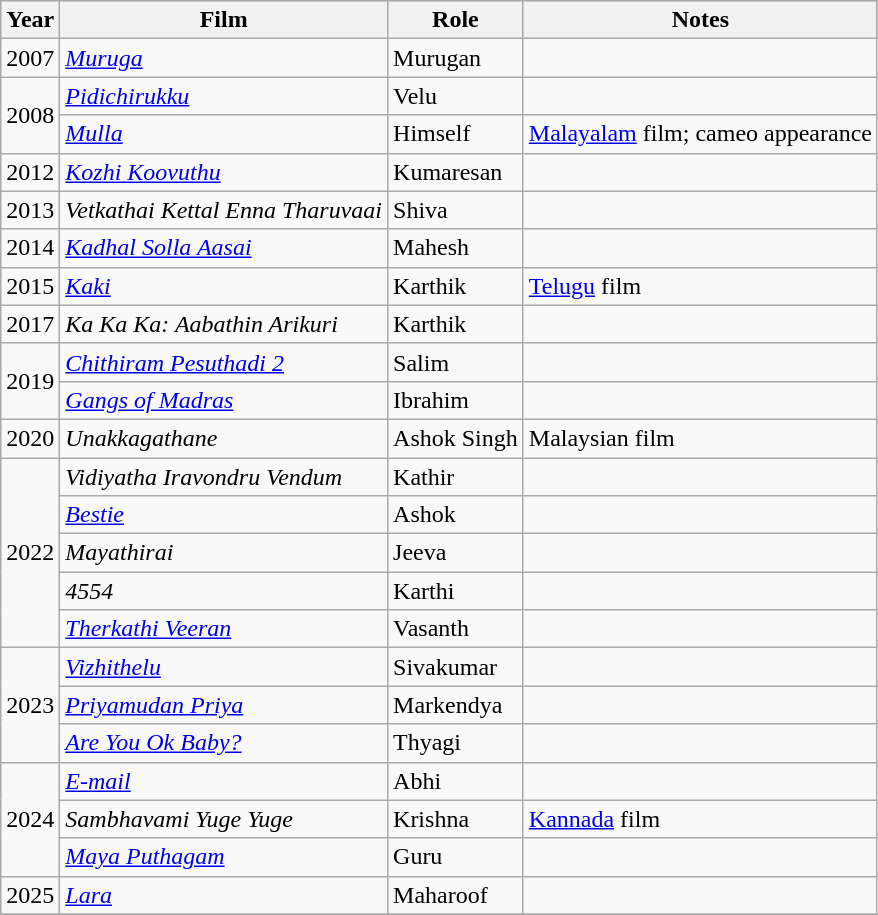<table class="wikitable sortable">
<tr style="background:#ccc; text-align:center;">
<th scope="col">Year</th>
<th scope="col">Film</th>
<th scope="col">Role</th>
<th scope="col" class="unsortable">Notes</th>
</tr>
<tr>
<td>2007</td>
<td><em><a href='#'>Muruga</a></em></td>
<td>Murugan</td>
<td></td>
</tr>
<tr>
<td rowspan="2">2008</td>
<td><em><a href='#'>Pidichirukku</a></em></td>
<td>Velu</td>
<td></td>
</tr>
<tr>
<td><em><a href='#'>Mulla</a></em></td>
<td>Himself</td>
<td><a href='#'>Malayalam</a> film; cameo appearance</td>
</tr>
<tr>
<td>2012</td>
<td><em><a href='#'>Kozhi Koovuthu</a></em></td>
<td>Kumaresan</td>
<td></td>
</tr>
<tr>
<td>2013</td>
<td><em>Vetkathai Kettal Enna Tharuvaai</em></td>
<td>Shiva</td>
<td></td>
</tr>
<tr>
<td>2014</td>
<td><em><a href='#'>Kadhal Solla Aasai</a></em></td>
<td>Mahesh</td>
<td></td>
</tr>
<tr>
<td>2015</td>
<td><em><a href='#'>Kaki</a></em></td>
<td>Karthik</td>
<td><a href='#'>Telugu</a> film</td>
</tr>
<tr>
<td>2017</td>
<td><em>Ka Ka Ka: Aabathin Arikuri</em></td>
<td>Karthik</td>
<td></td>
</tr>
<tr>
<td rowspan="2">2019</td>
<td><em><a href='#'>Chithiram Pesuthadi 2</a></em></td>
<td>Salim</td>
<td></td>
</tr>
<tr>
<td><em><a href='#'>Gangs of Madras</a></em></td>
<td>Ibrahim</td>
<td></td>
</tr>
<tr>
<td>2020</td>
<td><em>Unakkagathane</em></td>
<td>Ashok Singh</td>
<td>Malaysian film</td>
</tr>
<tr>
<td rowspan="5">2022</td>
<td><em>Vidiyatha Iravondru Vendum</em></td>
<td>Kathir</td>
<td></td>
</tr>
<tr>
<td><em><a href='#'>Bestie</a></em></td>
<td>Ashok</td>
<td></td>
</tr>
<tr>
<td><em>Mayathirai</em></td>
<td>Jeeva</td>
<td></td>
</tr>
<tr>
<td><em>4554</em></td>
<td>Karthi</td>
<td></td>
</tr>
<tr>
<td><em><a href='#'>Therkathi Veeran</a></em></td>
<td>Vasanth</td>
<td></td>
</tr>
<tr>
<td rowspan="3">2023</td>
<td><em><a href='#'>Vizhithelu</a></em></td>
<td>Sivakumar</td>
<td></td>
</tr>
<tr>
<td><em><a href='#'>Priyamudan Priya</a></em></td>
<td>Markendya</td>
<td></td>
</tr>
<tr>
<td><em><a href='#'>Are You Ok Baby?</a></em></td>
<td>Thyagi</td>
<td></td>
</tr>
<tr>
<td rowspan="3">2024</td>
<td><em><a href='#'>E-mail</a></em></td>
<td>Abhi</td>
<td></td>
</tr>
<tr>
<td><em>Sambhavami Yuge Yuge</em></td>
<td>Krishna</td>
<td><a href='#'>Kannada</a> film</td>
</tr>
<tr>
<td><em><a href='#'>Maya Puthagam</a></em></td>
<td>Guru</td>
<td></td>
</tr>
<tr>
<td rowspan="1">2025</td>
<td><em><a href='#'>Lara</a></em></td>
<td>Maharoof</td>
<td></td>
</tr>
<tr>
</tr>
</table>
